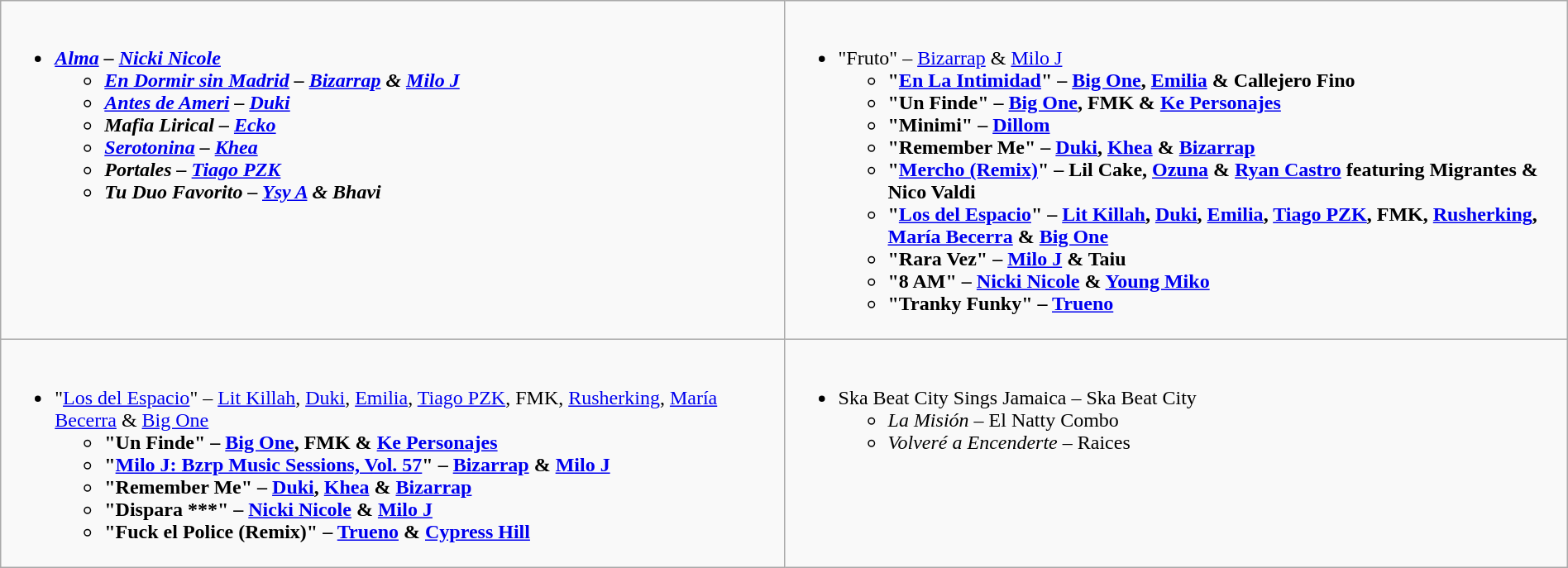<table class="wikitable" width="100%">
<tr>
<td style="vertical-align:top;" width="50%"><br><ul><li><strong><em><a href='#'>Alma</a><em> – <a href='#'>Nicki Nicole</a><strong><ul><li></em><a href='#'>En Dormir sin Madrid</a><em> – <a href='#'>Bizarrap</a> & <a href='#'>Milo J</a></li><li></em><a href='#'>Antes de Ameri</a><em> – <a href='#'>Duki</a></li><li></em>Mafia Lirical<em> – <a href='#'>Ecko</a></li><li></em><a href='#'>Serotonina</a><em> – <a href='#'>Khea</a></li><li></em>Portales<em> – <a href='#'>Tiago PZK</a></li><li></em>Tu Duo Favorito<em> – <a href='#'>Ysy A</a> & Bhavi</li></ul></li></ul></td>
<td style="vertical-align:top;" width="50%"><br><ul><li></strong>"Fruto" – <a href='#'>Bizarrap</a> & <a href='#'>Milo J</a><strong><ul><li>"<a href='#'>En La Intimidad</a>" – <a href='#'>Big One</a>, <a href='#'>Emilia</a> & Callejero Fino</li><li>"Un Finde" – <a href='#'>Big One</a>, FMK & <a href='#'>Ke Personajes</a></li><li>"Minimi" – <a href='#'>Dillom</a></li><li>"Remember Me" – <a href='#'>Duki</a>, <a href='#'>Khea</a> & <a href='#'>Bizarrap</a></li><li>"<a href='#'>Mercho (Remix)</a>" – Lil Cake, <a href='#'>Ozuna</a> & <a href='#'>Ryan Castro</a> featuring Migrantes & Nico Valdi</li><li>"<a href='#'>Los del Espacio</a>" – <a href='#'>Lit Killah</a>, <a href='#'>Duki</a>, <a href='#'>Emilia</a>, <a href='#'>Tiago PZK</a>, FMK, <a href='#'>Rusherking</a>, <a href='#'>María Becerra</a> & <a href='#'>Big One</a></li><li>"Rara Vez" – <a href='#'>Milo J</a> & Taiu</li><li>"8 AM" – <a href='#'>Nicki Nicole</a> & <a href='#'>Young Miko</a></li><li>"Tranky Funky" – <a href='#'>Trueno</a></li></ul></li></ul></td>
</tr>
<tr>
<td style="vertical-align:top;" width="50%"><br><ul><li></strong>"<a href='#'>Los del Espacio</a>" – <a href='#'>Lit Killah</a>, <a href='#'>Duki</a>, <a href='#'>Emilia</a>, <a href='#'>Tiago PZK</a>, FMK, <a href='#'>Rusherking</a>, <a href='#'>María Becerra</a> & <a href='#'>Big One</a><strong><ul><li>"Un Finde" – <a href='#'>Big One</a>, FMK & <a href='#'>Ke Personajes</a></li><li>"<a href='#'>Milo J: Bzrp Music Sessions, Vol. 57</a>" – <a href='#'>Bizarrap</a> & <a href='#'>Milo J</a></li><li>"Remember Me" – <a href='#'>Duki</a>, <a href='#'>Khea</a> & <a href='#'>Bizarrap</a></li><li>"Dispara ***" – <a href='#'>Nicki Nicole</a> & <a href='#'>Milo J</a></li><li>"Fuck el Police (Remix)" – <a href='#'>Trueno</a> & <a href='#'>Cypress Hill</a></li></ul></li></ul></td>
<td style="vertical-align:top;" width="50%"><br><ul><li></em></strong>Ska Beat City Sings Jamaica</em> – Ska Beat City</strong><ul><li><em>La Misión</em> – El Natty Combo</li><li><em>Volveré a Encenderte</em> – Raices</li></ul></li></ul></td>
</tr>
</table>
